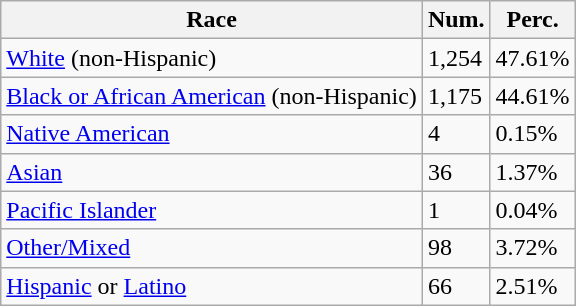<table class="wikitable">
<tr>
<th>Race</th>
<th>Num.</th>
<th>Perc.</th>
</tr>
<tr>
<td><a href='#'>White</a> (non-Hispanic)</td>
<td>1,254</td>
<td>47.61%</td>
</tr>
<tr>
<td><a href='#'>Black or African American</a> (non-Hispanic)</td>
<td>1,175</td>
<td>44.61%</td>
</tr>
<tr>
<td><a href='#'>Native American</a></td>
<td>4</td>
<td>0.15%</td>
</tr>
<tr>
<td><a href='#'>Asian</a></td>
<td>36</td>
<td>1.37%</td>
</tr>
<tr>
<td><a href='#'>Pacific Islander</a></td>
<td>1</td>
<td>0.04%</td>
</tr>
<tr>
<td><a href='#'>Other/Mixed</a></td>
<td>98</td>
<td>3.72%</td>
</tr>
<tr>
<td><a href='#'>Hispanic</a> or <a href='#'>Latino</a></td>
<td>66</td>
<td>2.51%</td>
</tr>
</table>
